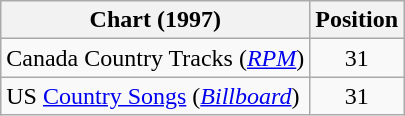<table class="wikitable sortable">
<tr>
<th scope="col">Chart (1997)</th>
<th scope="col">Position</th>
</tr>
<tr>
<td>Canada Country Tracks (<em><a href='#'>RPM</a></em>)</td>
<td align="center">31</td>
</tr>
<tr>
<td>US <a href='#'>Country Songs</a> (<em><a href='#'>Billboard</a></em>)</td>
<td align="center">31</td>
</tr>
</table>
